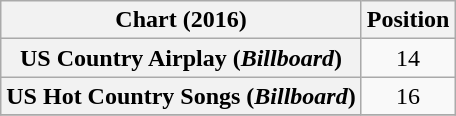<table class="wikitable sortable plainrowheaders" style="text-align:center">
<tr>
<th scope="col">Chart (2016)</th>
<th scope="col">Position</th>
</tr>
<tr>
<th scope="row">US Country Airplay (<em>Billboard</em>)</th>
<td>14</td>
</tr>
<tr>
<th scope="row">US Hot Country Songs (<em>Billboard</em>)</th>
<td>16</td>
</tr>
<tr>
</tr>
</table>
